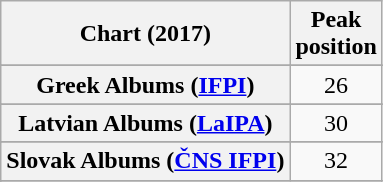<table class="wikitable sortable plainrowheaders" style="text-align:center">
<tr>
<th scope="col">Chart (2017)</th>
<th scope="col">Peak<br>position</th>
</tr>
<tr>
</tr>
<tr>
</tr>
<tr>
</tr>
<tr>
</tr>
<tr>
</tr>
<tr>
</tr>
<tr>
</tr>
<tr>
</tr>
<tr>
</tr>
<tr>
</tr>
<tr>
</tr>
<tr>
<th scope="row">Greek Albums (<a href='#'>IFPI</a>)</th>
<td>26</td>
</tr>
<tr>
</tr>
<tr>
</tr>
<tr>
<th scope="row">Latvian Albums (<a href='#'>LaIPA</a>)</th>
<td>30</td>
</tr>
<tr>
</tr>
<tr>
</tr>
<tr>
</tr>
<tr>
</tr>
<tr>
</tr>
<tr>
<th scope="row">Slovak Albums (<a href='#'>ČNS IFPI</a>)</th>
<td>32</td>
</tr>
<tr>
</tr>
<tr>
</tr>
<tr>
</tr>
<tr>
</tr>
<tr>
</tr>
</table>
